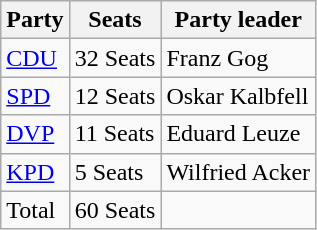<table class="wikitable">
<tr>
<th>Party</th>
<th>Seats</th>
<th>Party leader</th>
</tr>
<tr>
<td><a href='#'>CDU</a></td>
<td>32 Seats</td>
<td>Franz Gog</td>
</tr>
<tr>
<td><a href='#'>SPD</a></td>
<td>12 Seats</td>
<td>Oskar Kalbfell</td>
</tr>
<tr>
<td><a href='#'>DVP</a></td>
<td>11 Seats</td>
<td>Eduard Leuze</td>
</tr>
<tr>
<td><a href='#'>KPD</a></td>
<td>5 Seats</td>
<td>Wilfried Acker</td>
</tr>
<tr>
<td>Total</td>
<td>60 Seats</td>
<td></td>
</tr>
</table>
